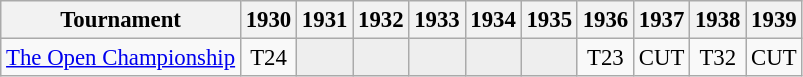<table class="wikitable" style="font-size:95%;text-align:center;">
<tr>
<th>Tournament</th>
<th>1930</th>
<th>1931</th>
<th>1932</th>
<th>1933</th>
<th>1934</th>
<th>1935</th>
<th>1936</th>
<th>1937</th>
<th>1938</th>
<th>1939</th>
</tr>
<tr>
<td align=left><a href='#'>The Open Championship</a></td>
<td>T24</td>
<td style="background:#eeeeee;"></td>
<td style="background:#eeeeee;"></td>
<td style="background:#eeeeee;"></td>
<td style="background:#eeeeee;"></td>
<td style="background:#eeeeee;"></td>
<td>T23</td>
<td>CUT</td>
<td>T32</td>
<td>CUT</td>
</tr>
</table>
